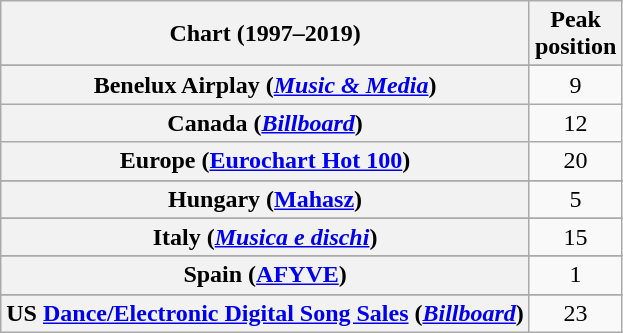<table class="wikitable sortable plainrowheaders" style="text-align:center">
<tr>
<th scope="col">Chart (1997–2019)</th>
<th scope="col">Peak<br>position</th>
</tr>
<tr>
</tr>
<tr>
</tr>
<tr>
<th scope="row">Benelux Airplay (<em><a href='#'>Music & Media</a></em>)</th>
<td>9</td>
</tr>
<tr>
<th scope="row">Canada (<em><a href='#'>Billboard</a></em>)</th>
<td>12</td>
</tr>
<tr>
<th scope="row">Europe (<a href='#'>Eurochart Hot 100</a>)</th>
<td>20</td>
</tr>
<tr>
</tr>
<tr>
</tr>
<tr>
<th scope=row>Hungary (<a href='#'>Mahasz</a>)</th>
<td>5</td>
</tr>
<tr>
</tr>
<tr>
<th scope="row">Italy (<em><a href='#'>Musica e dischi</a></em>)</th>
<td>15</td>
</tr>
<tr>
</tr>
<tr>
</tr>
<tr>
</tr>
<tr>
</tr>
<tr>
</tr>
<tr>
<th scope="row">Spain (<a href='#'>AFYVE</a>)</th>
<td>1</td>
</tr>
<tr>
</tr>
<tr>
</tr>
<tr>
</tr>
<tr>
</tr>
<tr>
<th scope="row">US <a href='#'>Dance/Electronic Digital Song Sales</a> (<em><a href='#'>Billboard</a></em>)</th>
<td>23</td>
</tr>
</table>
